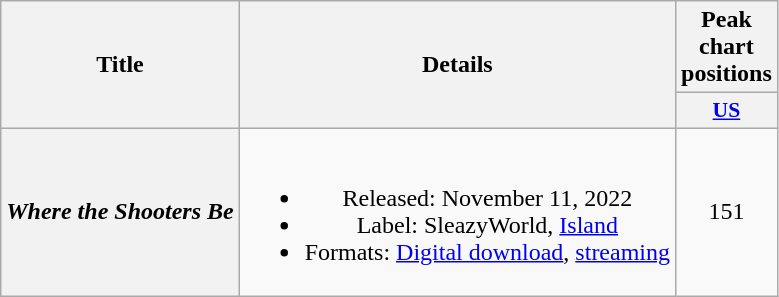<table class="wikitable plainrowheaders" style="text-align:center;">
<tr>
<th scope="col" rowspan="2">Title</th>
<th scope="col" rowspan="2">Details</th>
<th scope="col" colspan="1">Peak chart positions</th>
</tr>
<tr>
<th scope="col" style="width:3em;font-size:90%;"><a href='#'>US</a><br></th>
</tr>
<tr>
<th scope="row"><em>Where the Shooters Be</em></th>
<td><br><ul><li>Released: November 11, 2022</li><li>Label: SleazyWorld, <a href='#'>Island</a></li><li>Formats: <a href='#'>Digital download</a>, <a href='#'>streaming</a></li></ul></td>
<td>151</td>
</tr>
</table>
